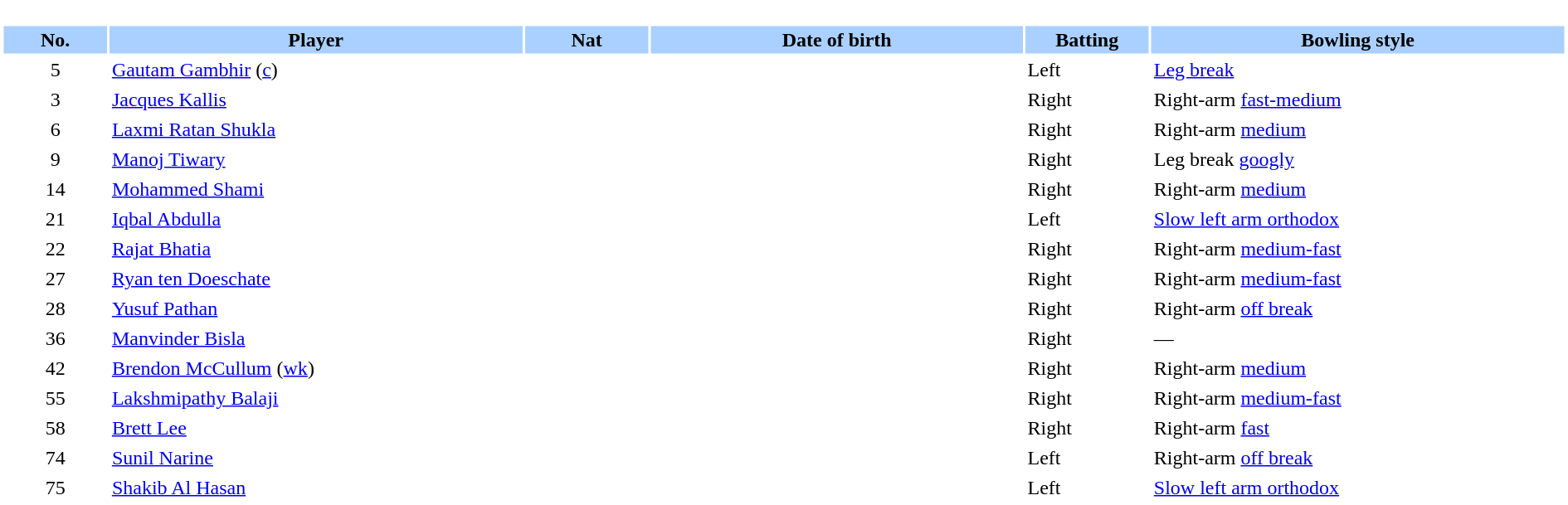<table border="0" style="width:100%;">
<tr>
<td style="vertical-align:top; background:#fff; width:90%;"><br><table border="0" cellspacing="2" cellpadding="2" style="width:100%;">
<tr style="background:#aad0ff;">
<th scope="col" width="5%">No.</th>
<th scope="col" width="20%">Player</th>
<th scope="col" width="6%">Nat</th>
<th scope="col" width="18%">Date of birth</th>
<th scope="col" width="6%">Batting</th>
<th scope="col" width="20%">Bowling style</th>
</tr>
<tr>
<td style="text-align:center">5</td>
<td><a href='#'>Gautam Gambhir</a> (<a href='#'>c</a>)</td>
<td style="text-align:center"></td>
<td></td>
<td>Left</td>
<td><a href='#'>Leg break</a></td>
</tr>
<tr>
<td style="text-align:center">3</td>
<td><a href='#'>Jacques Kallis</a></td>
<td style="text-align:center"></td>
<td></td>
<td>Right</td>
<td>Right-arm <a href='#'>fast-medium</a></td>
</tr>
<tr>
<td style="text-align:center">6</td>
<td><a href='#'>Laxmi Ratan Shukla</a></td>
<td style="text-align:center"></td>
<td></td>
<td>Right</td>
<td>Right-arm <a href='#'>medium</a></td>
</tr>
<tr>
<td style="text-align:center">9</td>
<td><a href='#'>Manoj Tiwary</a></td>
<td style="text-align:center"></td>
<td></td>
<td>Right</td>
<td>Leg break <a href='#'>googly</a></td>
</tr>
<tr>
<td style="text-align:center">14</td>
<td><a href='#'>Mohammed Shami</a></td>
<td style="text-align:center"></td>
<td></td>
<td>Right</td>
<td>Right-arm <a href='#'>medium</a></td>
</tr>
<tr>
<td style="text-align:center">21</td>
<td><a href='#'>Iqbal Abdulla</a></td>
<td style="text-align:center"></td>
<td></td>
<td>Left</td>
<td><a href='#'>Slow left arm orthodox</a></td>
</tr>
<tr>
<td style="text-align:center">22</td>
<td><a href='#'>Rajat Bhatia</a></td>
<td style="text-align:center"></td>
<td></td>
<td>Right</td>
<td>Right-arm <a href='#'>medium-fast</a></td>
</tr>
<tr>
<td style="text-align:center">27</td>
<td><a href='#'>Ryan ten Doeschate</a></td>
<td style="text-align:center"></td>
<td></td>
<td>Right</td>
<td>Right-arm <a href='#'>medium-fast</a></td>
</tr>
<tr>
<td style="text-align:center">28</td>
<td><a href='#'>Yusuf Pathan</a></td>
<td style="text-align:center"></td>
<td></td>
<td>Right</td>
<td>Right-arm <a href='#'>off break</a></td>
</tr>
<tr>
<td style="text-align:center">36</td>
<td><a href='#'>Manvinder Bisla</a></td>
<td style="text-align:center"></td>
<td></td>
<td>Right</td>
<td>—</td>
</tr>
<tr>
<td style="text-align:center">42</td>
<td><a href='#'>Brendon McCullum</a> (<a href='#'>wk</a>)</td>
<td style="text-align:center"></td>
<td></td>
<td>Right</td>
<td>Right-arm <a href='#'>medium</a></td>
</tr>
<tr>
<td style="text-align:center">55</td>
<td><a href='#'>Lakshmipathy Balaji</a></td>
<td style="text-align:center"></td>
<td></td>
<td>Right</td>
<td>Right-arm <a href='#'>medium-fast</a></td>
</tr>
<tr>
<td style="text-align:center">58</td>
<td><a href='#'>Brett Lee</a></td>
<td style="text-align:center"></td>
<td></td>
<td>Right</td>
<td>Right-arm <a href='#'>fast</a></td>
</tr>
<tr>
<td style="text-align:center">74</td>
<td><a href='#'>Sunil Narine</a></td>
<td style="text-align:center"></td>
<td></td>
<td>Left</td>
<td>Right-arm <a href='#'>off break</a></td>
</tr>
<tr>
<td style="text-align:center">75</td>
<td><a href='#'>Shakib Al Hasan</a></td>
<td style="text-align:center"></td>
<td></td>
<td>Left</td>
<td><a href='#'>Slow left arm orthodox</a></td>
</tr>
</table>
</td>
</tr>
</table>
